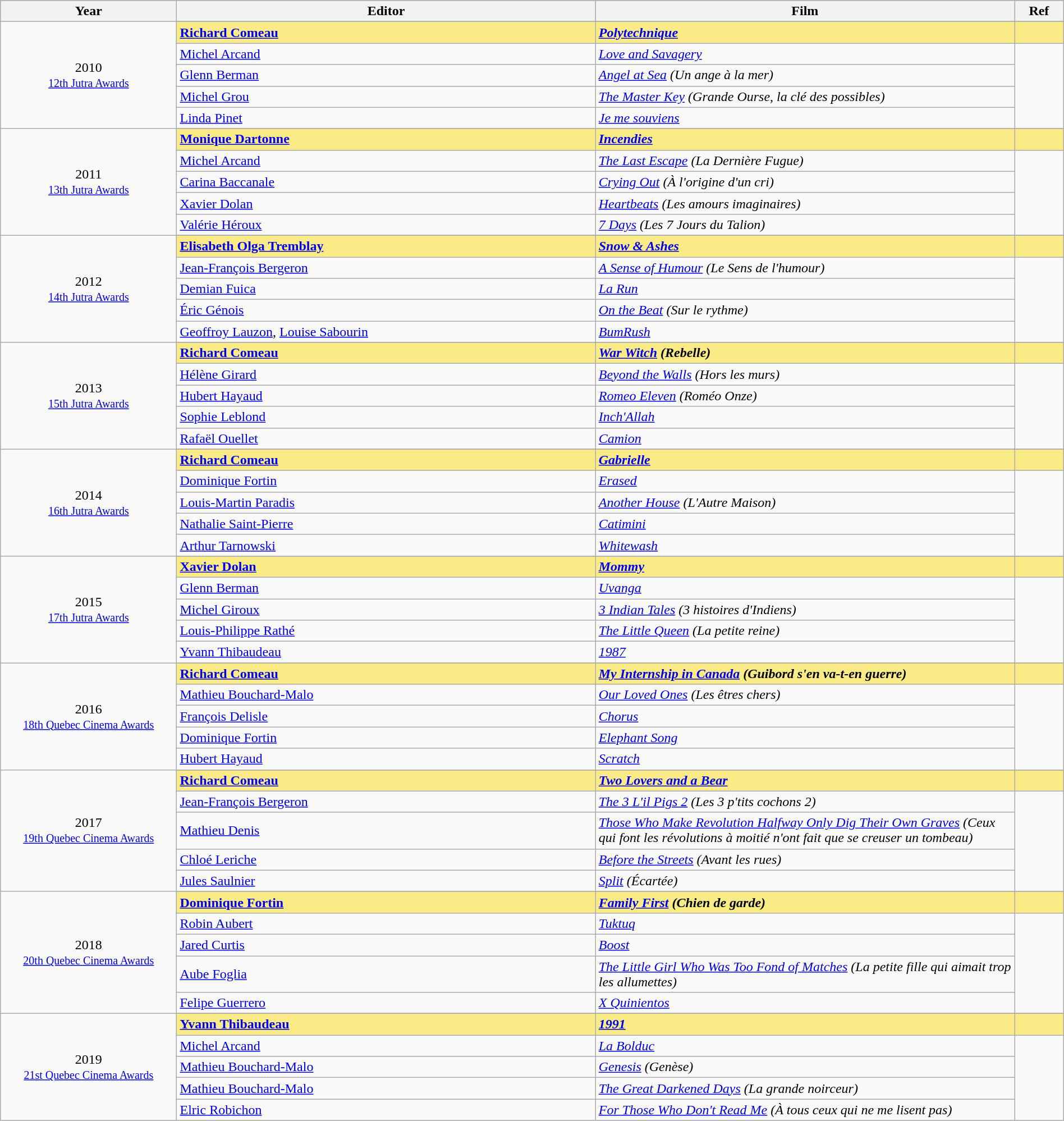<table class="wikitable" style="width:100%;">
<tr style="background:#bebebe;">
<th style="width:8%;">Year</th>
<th style="width:19%;">Editor</th>
<th style="width:19%;">Film</th>
<th style="width:2%;">Ref</th>
</tr>
<tr>
<td rowspan="6" align="center">2010 <br> <small><a href='#'>12th Jutra Awards</a></small></td>
</tr>
<tr style="background:#FAEB86">
<td><strong><a href='#'>Richard Comeau</a></strong></td>
<td><strong><em><a href='#'>Polytechnique</a></em></strong></td>
<td></td>
</tr>
<tr>
<td><a href='#'>Michel Arcand</a></td>
<td><em><a href='#'>Love and Savagery</a></em></td>
<td rowspan=4></td>
</tr>
<tr>
<td><a href='#'>Glenn Berman</a></td>
<td><em><a href='#'>Angel at Sea</a> (Un ange à la mer)</em></td>
</tr>
<tr>
<td><a href='#'>Michel Grou</a></td>
<td><em><a href='#'>The Master Key</a> (Grande Ourse, la clé des possibles)</em></td>
</tr>
<tr>
<td><a href='#'>Linda Pinet</a></td>
<td><em><a href='#'>Je me souviens</a></em></td>
</tr>
<tr>
<td rowspan="6" align="center">2011 <br> <small><a href='#'>13th Jutra Awards</a></small></td>
</tr>
<tr style="background:#FAEB86">
<td><strong><a href='#'>Monique Dartonne</a></strong></td>
<td><strong><em><a href='#'>Incendies</a></em></strong></td>
<td></td>
</tr>
<tr>
<td><a href='#'>Michel Arcand</a></td>
<td><em><a href='#'>The Last Escape</a> (La Dernière Fugue)</em></td>
<td rowspan=4></td>
</tr>
<tr>
<td><a href='#'>Carina Baccanale</a></td>
<td><em><a href='#'>Crying Out</a> (À l'origine d'un cri)</em></td>
</tr>
<tr>
<td><a href='#'>Xavier Dolan</a></td>
<td><em><a href='#'>Heartbeats</a> (Les amours imaginaires)</em></td>
</tr>
<tr>
<td><a href='#'>Valérie Héroux</a></td>
<td><em><a href='#'>7 Days</a> (Les 7 Jours du Talion)</em></td>
</tr>
<tr>
<td rowspan="6" align="center">2012 <br> <small><a href='#'>14th Jutra Awards</a></small></td>
</tr>
<tr style="background:#FAEB86">
<td><strong><a href='#'>Elisabeth Olga Tremblay</a></strong></td>
<td><strong><em><a href='#'>Snow & Ashes</a></em></strong></td>
<td></td>
</tr>
<tr>
<td><a href='#'>Jean-François Bergeron</a></td>
<td><em><a href='#'>A Sense of Humour</a> (Le Sens de l'humour)</em></td>
<td rowspan=4></td>
</tr>
<tr>
<td><a href='#'>Demian Fuica</a></td>
<td><em><a href='#'>La Run</a></em></td>
</tr>
<tr>
<td><a href='#'>Éric Génois</a></td>
<td><em><a href='#'>On the Beat</a> (Sur le rythme)</em></td>
</tr>
<tr>
<td><a href='#'>Geoffroy Lauzon</a>, <a href='#'>Louise Sabourin</a></td>
<td><em><a href='#'>BumRush</a></em></td>
</tr>
<tr>
<td rowspan="6" align="center">2013 <br> <small><a href='#'>15th Jutra Awards</a></small></td>
</tr>
<tr style="background:#FAEB86">
<td><strong><a href='#'>Richard Comeau</a></strong></td>
<td><strong><em><a href='#'>War Witch</a> (Rebelle)</em></strong></td>
<td></td>
</tr>
<tr>
<td><a href='#'>Hélène Girard</a></td>
<td><em><a href='#'>Beyond the Walls</a> (Hors les murs)</em></td>
<td rowspan=4></td>
</tr>
<tr>
<td><a href='#'>Hubert Hayaud</a></td>
<td><em><a href='#'>Romeo Eleven</a> (Roméo Onze)</em></td>
</tr>
<tr>
<td><a href='#'>Sophie Leblond</a></td>
<td><em><a href='#'>Inch'Allah</a></em></td>
</tr>
<tr>
<td><a href='#'>Rafaël Ouellet</a></td>
<td><em><a href='#'>Camion</a></em></td>
</tr>
<tr>
<td rowspan="6" align="center">2014 <br> <small><a href='#'>16th Jutra Awards</a></small></td>
</tr>
<tr style="background:#FAEB86">
<td><strong><a href='#'>Richard Comeau</a></strong></td>
<td><strong><em><a href='#'>Gabrielle</a></em></strong></td>
<td></td>
</tr>
<tr>
<td><a href='#'>Dominique Fortin</a></td>
<td><em><a href='#'>Erased</a></em></td>
<td rowspan=4></td>
</tr>
<tr>
<td><a href='#'>Louis-Martin Paradis</a></td>
<td><em><a href='#'>Another House</a> (L'Autre Maison)</em></td>
</tr>
<tr>
<td><a href='#'>Nathalie Saint-Pierre</a></td>
<td><em><a href='#'>Catimini</a></em></td>
</tr>
<tr>
<td><a href='#'>Arthur Tarnowski</a></td>
<td><em><a href='#'>Whitewash</a></em></td>
</tr>
<tr>
<td rowspan="6" align="center">2015 <br> <small><a href='#'>17th Jutra Awards</a></small></td>
</tr>
<tr style="background:#FAEB86">
<td><strong><a href='#'>Xavier Dolan</a></strong></td>
<td><strong><em><a href='#'>Mommy</a></em></strong></td>
<td></td>
</tr>
<tr>
<td><a href='#'>Glenn Berman</a></td>
<td><em><a href='#'>Uvanga</a></em></td>
<td rowspan=4></td>
</tr>
<tr>
<td><a href='#'>Michel Giroux</a></td>
<td><em><a href='#'>3 Indian Tales</a> (3 histoires d'Indiens)</em></td>
</tr>
<tr>
<td><a href='#'>Louis-Philippe Rathé</a></td>
<td><em><a href='#'>The Little Queen</a> (La petite reine)</em></td>
</tr>
<tr>
<td><a href='#'>Yvann Thibaudeau</a></td>
<td><em><a href='#'>1987</a></em></td>
</tr>
<tr>
<td rowspan="6" align="center">2016 <br> <small><a href='#'>18th Quebec Cinema Awards</a></small></td>
</tr>
<tr style="background:#FAEB86">
<td><strong><a href='#'>Richard Comeau</a></strong></td>
<td><strong><em><a href='#'>My Internship in Canada</a> (Guibord s'en va-t-en guerre)</em></strong></td>
<td></td>
</tr>
<tr>
<td><a href='#'>Mathieu Bouchard-Malo</a></td>
<td><em><a href='#'>Our Loved Ones</a> (Les êtres chers)</em></td>
<td rowspan=4></td>
</tr>
<tr>
<td><a href='#'>François Delisle</a></td>
<td><em><a href='#'>Chorus</a></em></td>
</tr>
<tr>
<td><a href='#'>Dominique Fortin</a></td>
<td><em><a href='#'>Elephant Song</a></em></td>
</tr>
<tr>
<td><a href='#'>Hubert Hayaud</a></td>
<td><em><a href='#'>Scratch</a></em></td>
</tr>
<tr>
<td rowspan="6" align="center">2017 <br> <small><a href='#'>19th Quebec Cinema Awards</a></small></td>
</tr>
<tr style="background:#FAEB86">
<td><strong><a href='#'>Richard Comeau</a></strong></td>
<td><strong><em><a href='#'>Two Lovers and a Bear</a></em></strong></td>
<td></td>
</tr>
<tr>
<td><a href='#'>Jean-François Bergeron</a></td>
<td><em><a href='#'>The 3 L'il Pigs 2</a> (Les 3 p'tits cochons 2)</em></td>
<td rowspan=4></td>
</tr>
<tr>
<td><a href='#'>Mathieu Denis</a></td>
<td><em><a href='#'>Those Who Make Revolution Halfway Only Dig Their Own Graves</a> (Ceux qui font les révolutions à moitié n'ont fait que se creuser un tombeau)</em></td>
</tr>
<tr>
<td><a href='#'>Chloé Leriche</a></td>
<td><em><a href='#'>Before the Streets</a> (Avant les rues)</em></td>
</tr>
<tr>
<td><a href='#'>Jules Saulnier</a></td>
<td><em><a href='#'>Split</a> (Écartée)</em></td>
</tr>
<tr>
<td rowspan="6" align="center">2018 <br> <small><a href='#'>20th Quebec Cinema Awards</a></small></td>
</tr>
<tr style="background:#FAEB86">
<td><strong><a href='#'>Dominique Fortin</a></strong></td>
<td><strong><em><a href='#'>Family First</a> (Chien de garde)</em></strong></td>
<td></td>
</tr>
<tr>
<td><a href='#'>Robin Aubert</a></td>
<td><em><a href='#'>Tuktuq</a></em></td>
<td rowspan=4></td>
</tr>
<tr>
<td><a href='#'>Jared Curtis</a></td>
<td><em><a href='#'>Boost</a></em></td>
</tr>
<tr>
<td><a href='#'>Aube Foglia</a></td>
<td><em><a href='#'>The Little Girl Who Was Too Fond of Matches</a> (La petite fille qui aimait trop les allumettes)</em></td>
</tr>
<tr>
<td><a href='#'>Felipe Guerrero</a></td>
<td><em><a href='#'>X Quinientos</a></em></td>
</tr>
<tr>
<td rowspan="6" align="center">2019 <br> <small><a href='#'>21st Quebec Cinema Awards</a></small></td>
</tr>
<tr style="background:#FAEB86">
<td><strong><a href='#'>Yvann Thibaudeau</a></strong></td>
<td><strong><em><a href='#'>1991</a></em></strong></td>
<td></td>
</tr>
<tr>
<td><a href='#'>Michel Arcand</a></td>
<td><em><a href='#'>La Bolduc</a></em></td>
<td rowspan=4></td>
</tr>
<tr>
<td><a href='#'>Mathieu Bouchard-Malo</a></td>
<td><em><a href='#'>Genesis</a> (Genèse)</em></td>
</tr>
<tr>
<td><a href='#'>Mathieu Bouchard-Malo</a></td>
<td><em><a href='#'>The Great Darkened Days</a> (La grande noirceur)</em></td>
</tr>
<tr>
<td><a href='#'>Elric Robichon</a></td>
<td><em><a href='#'>For Those Who Don't Read Me</a> (À tous ceux qui ne me lisent pas)</em></td>
</tr>
</table>
